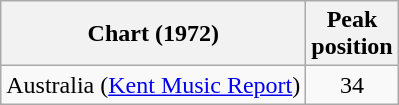<table class="wikitable">
<tr>
<th>Chart (1972)</th>
<th>Peak<br>position</th>
</tr>
<tr>
<td>Australia (<a href='#'>Kent Music Report</a>)</td>
<td style="text-align:center;">34</td>
</tr>
</table>
